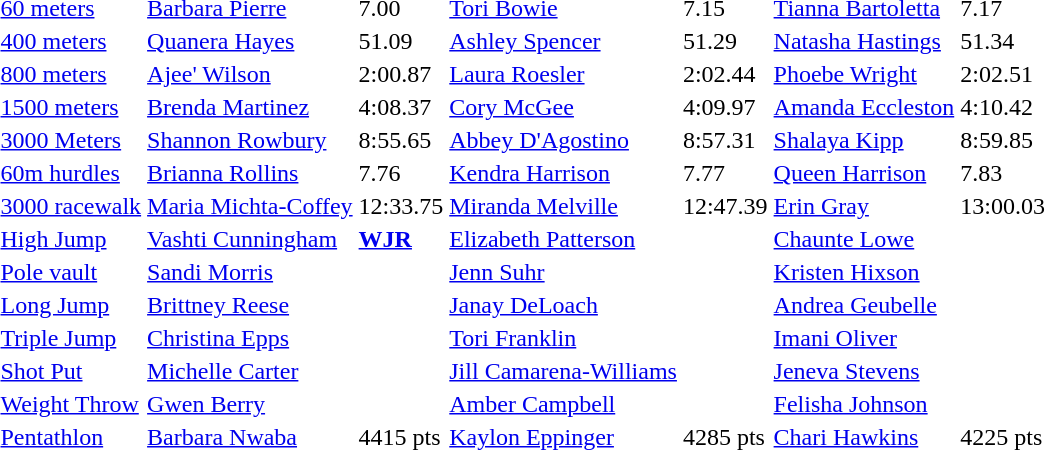<table>
<tr>
<td><a href='#'>60 meters</a></td>
<td><a href='#'>Barbara Pierre</a></td>
<td>7.00</td>
<td><a href='#'>Tori Bowie</a></td>
<td>7.15</td>
<td><a href='#'>Tianna Bartoletta</a></td>
<td>7.17</td>
</tr>
<tr>
<td><a href='#'>400 meters</a></td>
<td><a href='#'>Quanera Hayes</a></td>
<td>51.09</td>
<td><a href='#'>Ashley Spencer</a></td>
<td>51.29</td>
<td><a href='#'>Natasha Hastings</a></td>
<td>51.34</td>
</tr>
<tr>
<td><a href='#'>800 meters</a></td>
<td><a href='#'>Ajee' Wilson</a></td>
<td>2:00.87</td>
<td><a href='#'>Laura Roesler</a></td>
<td>2:02.44</td>
<td><a href='#'>Phoebe Wright</a></td>
<td>2:02.51</td>
</tr>
<tr>
<td><a href='#'>1500 meters</a></td>
<td><a href='#'>Brenda Martinez</a></td>
<td>4:08.37</td>
<td><a href='#'>Cory McGee</a></td>
<td>4:09.97</td>
<td><a href='#'>Amanda Eccleston</a></td>
<td>4:10.42</td>
</tr>
<tr>
<td><a href='#'>3000 Meters</a></td>
<td><a href='#'>Shannon Rowbury</a></td>
<td>8:55.65</td>
<td><a href='#'>Abbey D'Agostino</a></td>
<td>8:57.31</td>
<td><a href='#'>Shalaya Kipp</a></td>
<td>8:59.85</td>
</tr>
<tr>
<td><a href='#'>60m hurdles</a></td>
<td><a href='#'>Brianna Rollins</a></td>
<td>7.76</td>
<td><a href='#'>Kendra Harrison</a></td>
<td>7.77</td>
<td><a href='#'>Queen Harrison</a></td>
<td>7.83</td>
</tr>
<tr>
<td><a href='#'>3000 racewalk</a></td>
<td><a href='#'>Maria Michta-Coffey</a></td>
<td>12:33.75</td>
<td><a href='#'>Miranda Melville</a></td>
<td>12:47.39</td>
<td><a href='#'>Erin Gray</a></td>
<td>13:00.03</td>
</tr>
<tr>
<td><a href='#'>High Jump</a></td>
<td><a href='#'>Vashti Cunningham</a></td>
<td> <strong><a href='#'>WJR</a></strong></td>
<td><a href='#'>Elizabeth Patterson</a></td>
<td></td>
<td><a href='#'>Chaunte Lowe</a></td>
<td></td>
</tr>
<tr>
<td><a href='#'>Pole vault</a></td>
<td><a href='#'>Sandi Morris</a></td>
<td></td>
<td><a href='#'>Jenn Suhr</a></td>
<td></td>
<td><a href='#'>Kristen Hixson</a></td>
<td></td>
</tr>
<tr>
<td><a href='#'>Long Jump</a></td>
<td><a href='#'>Brittney Reese</a></td>
<td></td>
<td><a href='#'>Janay DeLoach</a></td>
<td></td>
<td><a href='#'>Andrea Geubelle</a></td>
<td></td>
</tr>
<tr>
<td><a href='#'>Triple Jump</a></td>
<td><a href='#'>Christina Epps</a></td>
<td></td>
<td><a href='#'>Tori Franklin</a></td>
<td></td>
<td><a href='#'>Imani Oliver</a></td>
<td></td>
</tr>
<tr>
<td><a href='#'>Shot Put</a></td>
<td><a href='#'>Michelle Carter</a></td>
<td></td>
<td><a href='#'>Jill Camarena-Williams</a></td>
<td></td>
<td><a href='#'>Jeneva Stevens</a></td>
<td></td>
</tr>
<tr>
<td><a href='#'>Weight Throw</a></td>
<td><a href='#'>Gwen Berry</a></td>
<td></td>
<td><a href='#'>Amber Campbell</a></td>
<td></td>
<td><a href='#'>Felisha Johnson</a></td>
<td></td>
</tr>
<tr>
<td><a href='#'>Pentathlon</a></td>
<td><a href='#'>Barbara Nwaba</a></td>
<td>4415 pts</td>
<td><a href='#'>Kaylon Eppinger</a></td>
<td>4285 pts</td>
<td><a href='#'>Chari Hawkins</a></td>
<td>4225 pts</td>
</tr>
</table>
